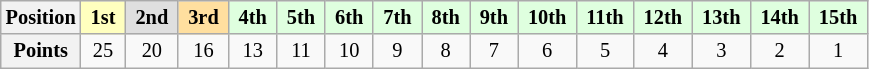<table class="wikitable" style="font-size:85%; text-align:center">
<tr>
<th>Position</th>
<td style="background:#ffffbf;"> <strong>1st</strong> </td>
<td style="background:#dfdfdf;"> <strong>2nd</strong> </td>
<td style="background:#ffdf9f;"> <strong>3rd</strong> </td>
<td style="background:#dfffdf;"> <strong>4th</strong> </td>
<td style="background:#dfffdf;"> <strong>5th</strong> </td>
<td style="background:#dfffdf;"> <strong>6th</strong> </td>
<td style="background:#dfffdf;"> <strong>7th</strong> </td>
<td style="background:#dfffdf;"> <strong>8th</strong> </td>
<td style="background:#dfffdf;"> <strong>9th</strong> </td>
<td style="background:#dfffdf;"> <strong>10th</strong> </td>
<td style="background:#dfffdf;"> <strong>11th</strong> </td>
<td style="background:#dfffdf;"> <strong>12th</strong> </td>
<td style="background:#dfffdf;"> <strong>13th</strong> </td>
<td style="background:#dfffdf;"> <strong>14th</strong> </td>
<td style="background:#dfffdf;"> <strong>15th</strong> </td>
</tr>
<tr>
<th>Points</th>
<td>25</td>
<td>20</td>
<td>16</td>
<td>13</td>
<td>11</td>
<td>10</td>
<td>9</td>
<td>8</td>
<td>7</td>
<td>6</td>
<td>5</td>
<td>4</td>
<td>3</td>
<td>2</td>
<td>1</td>
</tr>
</table>
